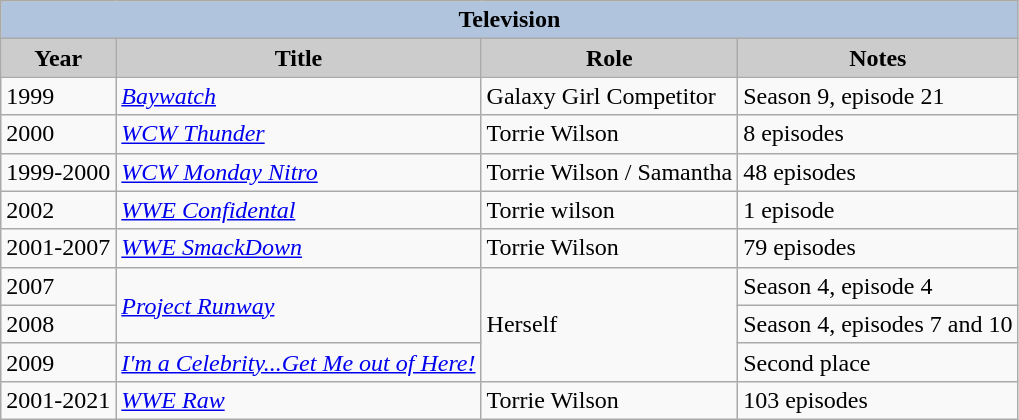<table class="wikitable">
<tr>
<th colspan=4 style="background:#B0C4DE;">Television</th>
</tr>
<tr>
<th style="background: #CCCCCC;">Year</th>
<th style="background: #CCCCCC;">Title</th>
<th style="background: #CCCCCC;">Role</th>
<th style="background: #CCCCCC;">Notes</th>
</tr>
<tr>
<td>1999</td>
<td><em><a href='#'>Baywatch</a></em></td>
<td>Galaxy Girl Competitor</td>
<td>Season 9, episode 21</td>
</tr>
<tr>
<td>2000</td>
<td><em><a href='#'>WCW Thunder</a></em></td>
<td>Torrie Wilson</td>
<td>8 episodes</td>
</tr>
<tr>
<td>1999-2000</td>
<td><em><a href='#'>WCW Monday Nitro</a></em></td>
<td>Torrie Wilson / Samantha</td>
<td>48 episodes</td>
</tr>
<tr>
<td>2002</td>
<td><em><a href='#'>WWE Confidental</a></em></td>
<td>Torrie wilson</td>
<td>1 episode</td>
</tr>
<tr>
<td>2001-2007</td>
<td><em><a href='#'>WWE SmackDown</a></em></td>
<td>Torrie Wilson</td>
<td>79 episodes</td>
</tr>
<tr>
<td>2007</td>
<td rowspan=2><em><a href='#'>Project Runway</a></em></td>
<td rowspan=3>Herself</td>
<td>Season 4, episode 4</td>
</tr>
<tr>
<td>2008</td>
<td>Season 4, episodes 7 and 10</td>
</tr>
<tr>
<td>2009</td>
<td><em><a href='#'>I'm a Celebrity...Get Me out of Here!</a></em></td>
<td>Second place</td>
</tr>
<tr>
<td>2001-2021</td>
<td><em><a href='#'>WWE Raw</a></em></td>
<td>Torrie Wilson</td>
<td>103 episodes</td>
</tr>
</table>
